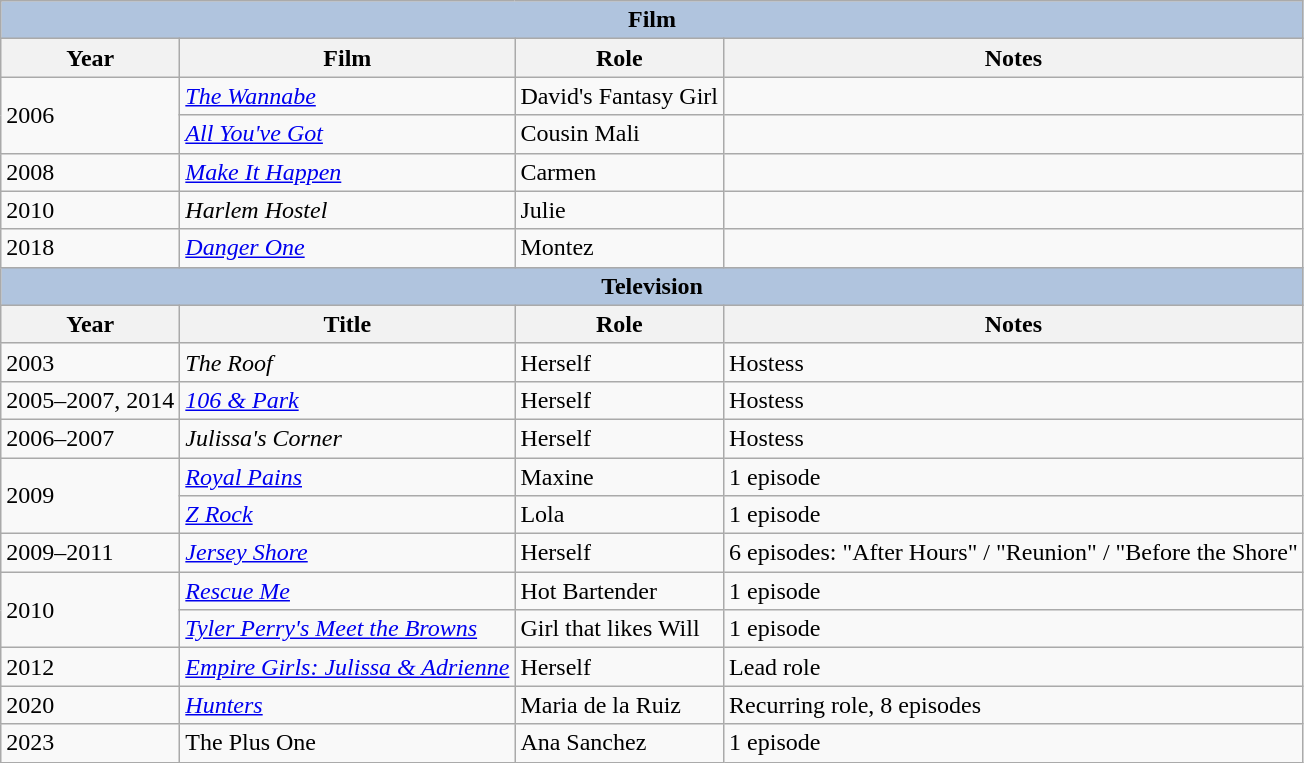<table class="wikitable">
<tr>
<th colspan="4" style="background: LightSteelBlue;">Film</th>
</tr>
<tr>
<th>Year</th>
<th>Film</th>
<th>Role</th>
<th>Notes</th>
</tr>
<tr>
<td rowspan="2">2006</td>
<td><em><a href='#'>The Wannabe</a></em></td>
<td>David's Fantasy Girl</td>
<td></td>
</tr>
<tr>
<td><em><a href='#'>All You've Got</a></em></td>
<td>Cousin Mali</td>
<td></td>
</tr>
<tr>
<td>2008</td>
<td><em><a href='#'>Make It Happen</a></em></td>
<td>Carmen</td>
<td></td>
</tr>
<tr>
<td>2010</td>
<td><em>Harlem Hostel</em></td>
<td>Julie</td>
<td></td>
</tr>
<tr>
<td>2018</td>
<td><em><a href='#'>Danger One</a></em></td>
<td>Montez</td>
<td></td>
</tr>
<tr>
<th colspan="4" style="background: LightSteelBlue;">Television</th>
</tr>
<tr>
<th>Year</th>
<th>Title</th>
<th>Role</th>
<th>Notes</th>
</tr>
<tr>
<td>2003</td>
<td><em>The Roof</em></td>
<td>Herself</td>
<td>Hostess</td>
</tr>
<tr>
<td>2005–2007, 2014</td>
<td><em><a href='#'>106 & Park</a></em></td>
<td>Herself</td>
<td>Hostess</td>
</tr>
<tr>
<td>2006–2007</td>
<td><em>Julissa's Corner</em></td>
<td>Herself</td>
<td>Hostess</td>
</tr>
<tr>
<td rowspan="2">2009</td>
<td><em><a href='#'>Royal Pains</a></em></td>
<td>Maxine</td>
<td>1 episode</td>
</tr>
<tr>
<td><em><a href='#'>Z Rock</a></em></td>
<td>Lola</td>
<td>1 episode</td>
</tr>
<tr>
<td>2009–2011</td>
<td><em><a href='#'>Jersey Shore</a></em></td>
<td>Herself</td>
<td>6 episodes: "After Hours" / "Reunion" / "Before the Shore"</td>
</tr>
<tr>
<td rowspan="2">2010</td>
<td><em><a href='#'>Rescue Me</a></em></td>
<td>Hot Bartender</td>
<td>1 episode</td>
</tr>
<tr>
<td><em><a href='#'>Tyler Perry's Meet the Browns</a></em></td>
<td>Girl that likes Will</td>
<td>1 episode</td>
</tr>
<tr>
<td>2012</td>
<td><em><a href='#'>Empire Girls: Julissa & Adrienne</a></em></td>
<td>Herself</td>
<td>Lead role</td>
</tr>
<tr>
<td>2020</td>
<td><em><a href='#'>Hunters</a></em></td>
<td>Maria de la Ruiz</td>
<td>Recurring role, 8 episodes</td>
</tr>
<tr>
<td>2023</td>
<td>The Plus One</td>
<td>Ana Sanchez</td>
<td>1 episode</td>
</tr>
</table>
